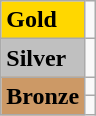<table class="wikitable">
<tr>
<td bgcolor="gold"><strong>Gold</strong></td>
<td></td>
</tr>
<tr>
<td bgcolor="silver"><strong>Silver</strong></td>
<td></td>
</tr>
<tr>
<td rowspan="2" bgcolor="#cc9966"><strong>Bronze</strong></td>
<td></td>
</tr>
<tr>
<td></td>
</tr>
</table>
